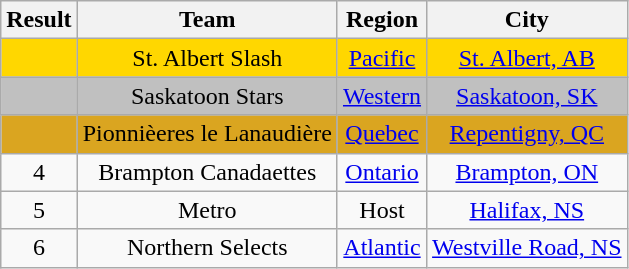<table class="wikitable" style="text-align: center;">
<tr>
<th>Result</th>
<th>Team</th>
<th>Region</th>
<th>City</th>
</tr>
<tr bgcolor=gold>
<td></td>
<td>St. Albert Slash</td>
<td><a href='#'>Pacific</a></td>
<td><a href='#'>St. Albert, AB</a></td>
</tr>
<tr bgcolor=silver>
<td></td>
<td>Saskatoon Stars</td>
<td><a href='#'>Western</a></td>
<td><a href='#'>Saskatoon, SK</a></td>
</tr>
<tr bgcolor=goldenrod>
<td></td>
<td>Pionnièeres le Lanaudière</td>
<td><a href='#'>Quebec</a></td>
<td><a href='#'>Repentigny, QC</a></td>
</tr>
<tr>
<td>4</td>
<td>Brampton Canadaettes</td>
<td><a href='#'>Ontario</a></td>
<td><a href='#'>Brampton, ON</a></td>
</tr>
<tr>
<td>5</td>
<td>Metro</td>
<td>Host</td>
<td><a href='#'>Halifax, NS</a></td>
</tr>
<tr>
<td>6</td>
<td>Northern Selects</td>
<td><a href='#'>Atlantic</a></td>
<td><a href='#'>Westville Road, NS</a></td>
</tr>
</table>
